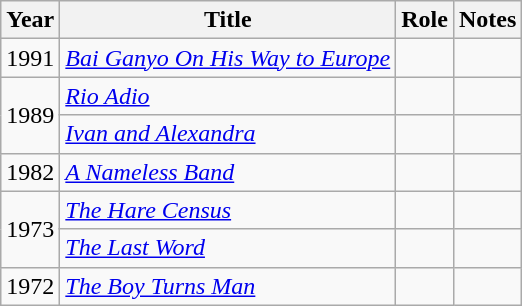<table class="wikitable sortable">
<tr>
<th>Year</th>
<th>Title</th>
<th>Role</th>
<th class="unsortable">Notes</th>
</tr>
<tr>
<td>1991</td>
<td><em><a href='#'>Bai Ganyo On His Way to Europe</a></em></td>
<td></td>
<td></td>
</tr>
<tr>
<td rowspan=2>1989</td>
<td><em><a href='#'>Rio Adio</a></em></td>
<td></td>
<td></td>
</tr>
<tr>
<td><em><a href='#'>Ivan and Alexandra</a></em></td>
<td></td>
<td></td>
</tr>
<tr>
<td>1982</td>
<td><em><a href='#'>A Nameless Band</a></em></td>
<td></td>
<td></td>
</tr>
<tr>
<td rowspan=2>1973</td>
<td><em><a href='#'>The Hare Census</a></em></td>
<td></td>
<td></td>
</tr>
<tr>
<td><em><a href='#'>The Last Word</a></em></td>
<td></td>
<td></td>
</tr>
<tr>
<td>1972</td>
<td><em><a href='#'>The Boy Turns Man</a></em></td>
<td></td>
<td></td>
</tr>
</table>
